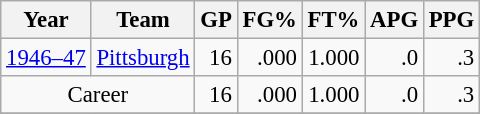<table class="wikitable sortable" style="font-size:95%; text-align:right;">
<tr>
<th>Year</th>
<th>Team</th>
<th>GP</th>
<th>FG%</th>
<th>FT%</th>
<th>APG</th>
<th>PPG</th>
</tr>
<tr>
<td style="text-align:left;"><a href='#'>1946–47</a></td>
<td style="text-align:left;"><a href='#'>Pittsburgh</a></td>
<td>16</td>
<td>.000</td>
<td>1.000</td>
<td>.0</td>
<td>.3</td>
</tr>
<tr>
<td style="text-align:center;" colspan="2">Career</td>
<td>16</td>
<td>.000</td>
<td>1.000</td>
<td>.0</td>
<td>.3</td>
</tr>
<tr>
</tr>
</table>
